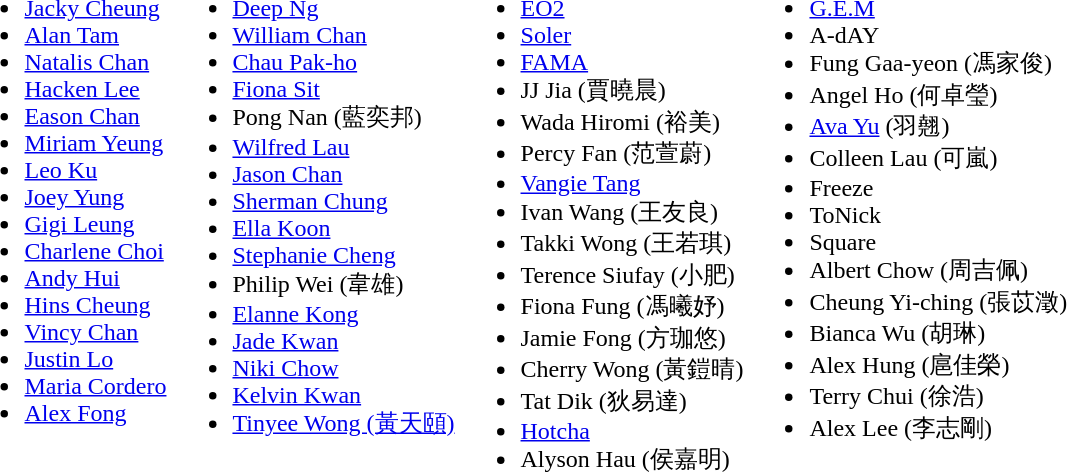<table>
<tr>
<td valign=top><br><ul><li><a href='#'>Jacky Cheung</a></li><li><a href='#'>Alan Tam</a></li><li><a href='#'>Natalis Chan</a></li><li><a href='#'>Hacken Lee</a></li><li><a href='#'>Eason Chan</a></li><li><a href='#'>Miriam Yeung</a></li><li><a href='#'>Leo Ku</a></li><li><a href='#'>Joey Yung</a></li><li><a href='#'>Gigi Leung</a></li><li><a href='#'>Charlene Choi</a></li><li><a href='#'>Andy Hui</a></li><li><a href='#'>Hins Cheung</a></li><li><a href='#'>Vincy Chan</a></li><li><a href='#'>Justin Lo</a></li><li><a href='#'>Maria Cordero</a></li><li><a href='#'>Alex Fong</a></li></ul></td>
<td valign=top><br><ul><li><a href='#'>Deep Ng</a></li><li><a href='#'>William Chan</a></li><li><a href='#'>Chau Pak-ho</a></li><li><a href='#'>Fiona Sit</a></li><li>Pong Nan (藍奕邦)</li><li><a href='#'>Wilfred Lau</a></li><li><a href='#'>Jason Chan</a></li><li><a href='#'>Sherman Chung</a></li><li><a href='#'>Ella Koon</a></li><li><a href='#'>Stephanie Cheng</a></li><li>Philip Wei (韋雄)</li><li><a href='#'>Elanne Kong</a></li><li><a href='#'>Jade Kwan</a></li><li><a href='#'>Niki Chow</a></li><li><a href='#'>Kelvin Kwan</a></li><li><a href='#'>Tinyee Wong (黃天頤)</a></li></ul></td>
<td valign=top><br><ul><li><a href='#'>EO2</a></li><li><a href='#'>Soler</a></li><li><a href='#'>FAMA</a></li><li>JJ Jia (賈曉晨)</li><li>Wada Hiromi (裕美)</li><li>Percy Fan (范萱蔚)</li><li><a href='#'>Vangie Tang</a></li><li>Ivan Wang (王友良)</li><li>Takki Wong (王若琪)</li><li>Terence Siufay (小肥)</li><li>Fiona Fung (馮曦妤)</li><li>Jamie Fong (方珈悠)</li><li>Cherry Wong (黃鎧晴)</li><li>Tat Dik (狄易達)</li><li><a href='#'>Hotcha</a></li><li>Alyson Hau (侯嘉明)</li></ul></td>
<td valign=top><br><ul><li><a href='#'>G.E.M</a></li><li>A-dAY</li><li>Fung Gaa-yeon (馮家俊)</li><li>Angel Ho (何卓瑩)</li><li><a href='#'>Ava Yu</a> (羽翹)</li><li>Colleen Lau (可嵐)</li><li>Freeze</li><li>ToNick</li><li>Square</li><li>Albert Chow (周吉佩)</li><li>Cheung Yi-ching (張苡澂)</li><li>Bianca Wu (胡琳)</li><li>Alex Hung (扈佳榮)</li><li>Terry Chui (徐浩)</li><li>Alex Lee (李志剛)</li></ul></td>
</tr>
</table>
